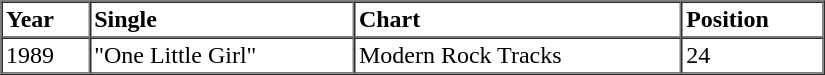<table border=1 cellspacing=0 cellpadding=2 width="550">
<tr>
<th align="left" valign="top">Year</th>
<th align="left" valign="top">Single</th>
<th align="left" valign="top">Chart</th>
<th align="left" valign="top">Position</th>
</tr>
<tr>
<td align="left" valign="top">1989</td>
<td align="left" valign="top">"One Little Girl"</td>
<td align="left" valign="top">Modern Rock Tracks</td>
<td align="left" valign="top">24</td>
</tr>
<tr>
</tr>
</table>
